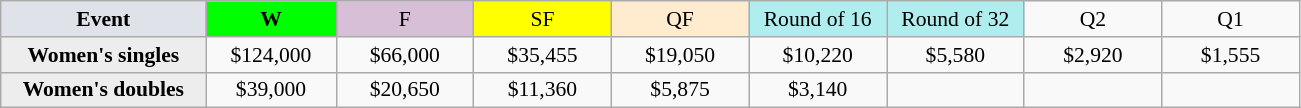<table class=wikitable style=font-size:90%;text-align:center>
<tr>
<td width=130 bgcolor=dfe2e9><strong>Event</strong></td>
<td width=80 bgcolor=lime><strong>W</strong></td>
<td width=85 bgcolor=thistle>F</td>
<td width=85 bgcolor=ffff00>SF</td>
<td width=85 bgcolor=ffebcd>QF</td>
<td width=85 bgcolor=afeeee>Round of 16</td>
<td width=85 bgcolor=afeeee>Round of 32</td>
<td width=85>Q2</td>
<td width=85>Q1</td>
</tr>
<tr>
<th style=background:#ededed>Women's singles</th>
<td>$124,000</td>
<td>$66,000</td>
<td>$35,455</td>
<td>$19,050</td>
<td>$10,220</td>
<td>$5,580</td>
<td>$2,920</td>
<td>$1,555</td>
</tr>
<tr>
<th style=background:#ededed>Women's doubles</th>
<td>$39,000</td>
<td>$20,650</td>
<td>$11,360</td>
<td>$5,875</td>
<td>$3,140</td>
<td></td>
<td></td>
<td></td>
</tr>
</table>
